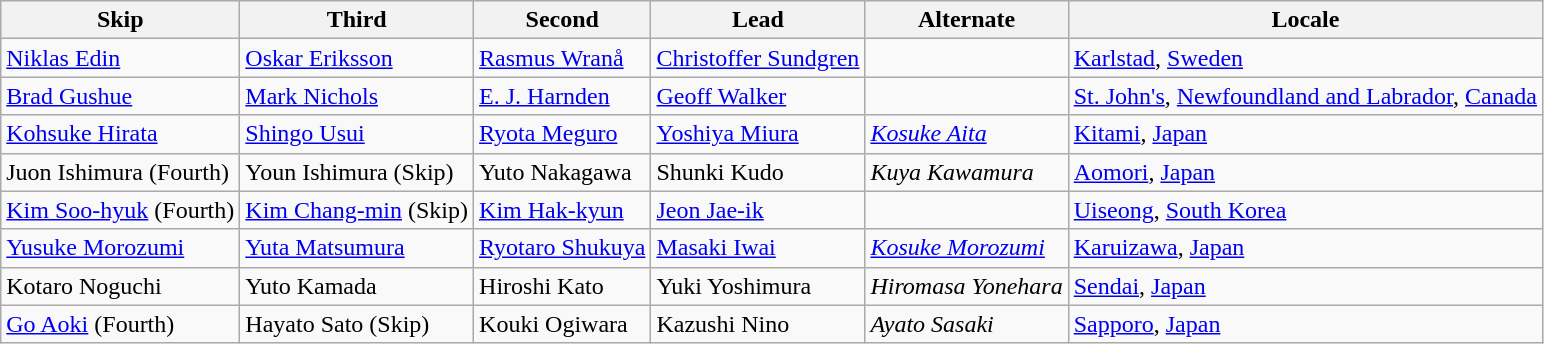<table class=wikitable>
<tr>
<th scope="col">Skip</th>
<th scope="col">Third</th>
<th scope="col">Second</th>
<th scope="col">Lead</th>
<th scope="col">Alternate</th>
<th scope="col">Locale</th>
</tr>
<tr>
<td><a href='#'>Niklas Edin</a></td>
<td><a href='#'>Oskar Eriksson</a></td>
<td><a href='#'>Rasmus Wranå</a></td>
<td><a href='#'>Christoffer Sundgren</a></td>
<td></td>
<td> <a href='#'>Karlstad</a>, <a href='#'>Sweden</a></td>
</tr>
<tr>
<td><a href='#'>Brad Gushue</a></td>
<td><a href='#'>Mark Nichols</a></td>
<td><a href='#'>E. J. Harnden</a></td>
<td><a href='#'>Geoff Walker</a></td>
<td></td>
<td> <a href='#'>St. John's</a>, <a href='#'>Newfoundland and Labrador</a>, <a href='#'>Canada</a></td>
</tr>
<tr>
<td><a href='#'>Kohsuke Hirata</a></td>
<td><a href='#'>Shingo Usui</a></td>
<td><a href='#'>Ryota Meguro</a></td>
<td><a href='#'>Yoshiya Miura</a></td>
<td><em><a href='#'>Kosuke Aita</a></em></td>
<td> <a href='#'>Kitami</a>, <a href='#'>Japan</a></td>
</tr>
<tr>
<td>Juon Ishimura (Fourth)</td>
<td>Youn Ishimura (Skip)</td>
<td>Yuto Nakagawa</td>
<td>Shunki Kudo</td>
<td><em>Kuya Kawamura</em></td>
<td> <a href='#'>Aomori</a>, <a href='#'>Japan</a></td>
</tr>
<tr>
<td><a href='#'>Kim Soo-hyuk</a> (Fourth)</td>
<td><a href='#'>Kim Chang-min</a> (Skip)</td>
<td><a href='#'>Kim Hak-kyun</a></td>
<td><a href='#'>Jeon Jae-ik</a></td>
<td></td>
<td> <a href='#'>Uiseong</a>, <a href='#'>South Korea</a></td>
</tr>
<tr>
<td><a href='#'>Yusuke Morozumi</a></td>
<td><a href='#'>Yuta Matsumura</a></td>
<td><a href='#'>Ryotaro Shukuya</a></td>
<td><a href='#'>Masaki Iwai</a></td>
<td><em><a href='#'>Kosuke Morozumi</a></em></td>
<td> <a href='#'>Karuizawa</a>, <a href='#'>Japan</a></td>
</tr>
<tr>
<td>Kotaro Noguchi</td>
<td>Yuto Kamada</td>
<td>Hiroshi Kato</td>
<td>Yuki Yoshimura</td>
<td><em>Hiromasa Yonehara</em></td>
<td> <a href='#'>Sendai</a>, <a href='#'>Japan</a></td>
</tr>
<tr>
<td><a href='#'>Go Aoki</a> (Fourth)</td>
<td>Hayato Sato (Skip)</td>
<td>Kouki Ogiwara</td>
<td>Kazushi Nino</td>
<td><em>Ayato Sasaki</em></td>
<td> <a href='#'>Sapporo</a>, <a href='#'>Japan</a></td>
</tr>
</table>
